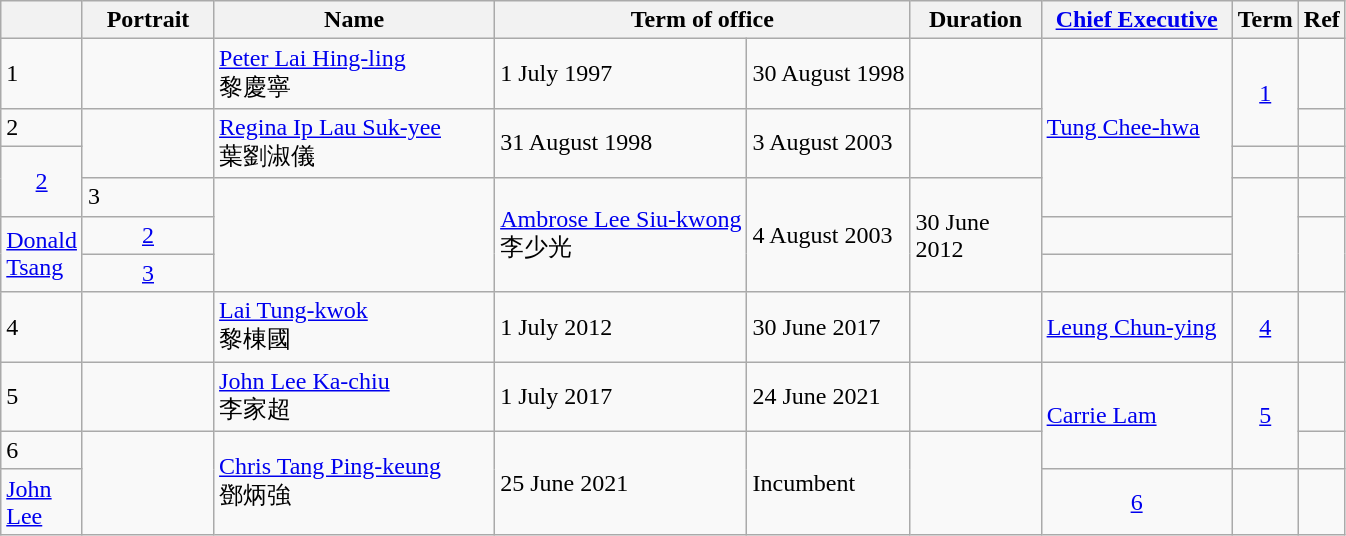<table class="wikitable"  style="text-align:left">
<tr>
<th width=10px></th>
<th width=80px>Portrait</th>
<th width=180px>Name</th>
<th width=180px colspan=2>Term of office</th>
<th width=80px>Duration</th>
<th width=120px><a href='#'>Chief Executive</a></th>
<th>Term</th>
<th>Ref</th>
</tr>
<tr>
<td bgcolor=>1</td>
<td></td>
<td><a href='#'>Peter Lai Hing-ling</a><br>黎慶寧</td>
<td>1 July 1997</td>
<td>30 August 1998</td>
<td></td>
<td rowspan=4><a href='#'>Tung Chee-hwa</a><br></td>
<td rowspan=2 align=center><a href='#'>1</a></td>
<td></td>
</tr>
<tr>
<td bgcolor=>2</td>
<td rowspan=2></td>
<td rowspan="2"><a href='#'>Regina Ip Lau Suk-yee</a><br>葉劉淑儀</td>
<td rowspan=2>31 August 1998</td>
<td rowspan=2>3 August 2003</td>
<td rowspan=2></td>
<td></td>
</tr>
<tr>
<td rowspan=2 align=center><a href='#'>2</a></td>
<td></td>
</tr>
<tr>
<td bgcolor=>3</td>
<td rowspan=3></td>
<td rowspan="3"><a href='#'>Ambrose Lee Siu-kwong</a><br>李少光</td>
<td rowspan=3>4 August 2003</td>
<td rowspan=3>30 June 2012</td>
<td rowspan=3></td>
<td></td>
</tr>
<tr>
<td rowspan=2><a href='#'>Donald Tsang</a><br></td>
<td align=center><a href='#'>2</a></td>
<td></td>
</tr>
<tr>
<td align=center><a href='#'>3</a></td>
<td></td>
</tr>
<tr>
<td bgcolor=>4</td>
<td></td>
<td><a href='#'>Lai Tung-kwok</a><br>黎棟國</td>
<td>1 July 2012</td>
<td>30 June 2017</td>
<td></td>
<td><a href='#'>Leung Chun-ying</a><br></td>
<td align=center><a href='#'>4</a></td>
<td></td>
</tr>
<tr>
<td bgcolor=>5</td>
<td></td>
<td><a href='#'>John Lee Ka-chiu</a><br>李家超</td>
<td>1 July 2017</td>
<td>24 June 2021</td>
<td></td>
<td rowspan=2><a href='#'>Carrie Lam</a><br></td>
<td rowspan=2 align=center><a href='#'>5</a></td>
<td></td>
</tr>
<tr>
<td bgcolor=>6</td>
<td rowspan=2></td>
<td rowspan=2><a href='#'>Chris Tang Ping-keung</a><br>鄧炳強</td>
<td rowspan=2>25 June 2021</td>
<td rowspan=2>Incumbent</td>
<td rowspan=3></td>
<td></td>
</tr>
<tr>
<td><a href='#'>John Lee</a><br></td>
<td align=center><a href='#'>6</a></td>
<td></td>
</tr>
</table>
